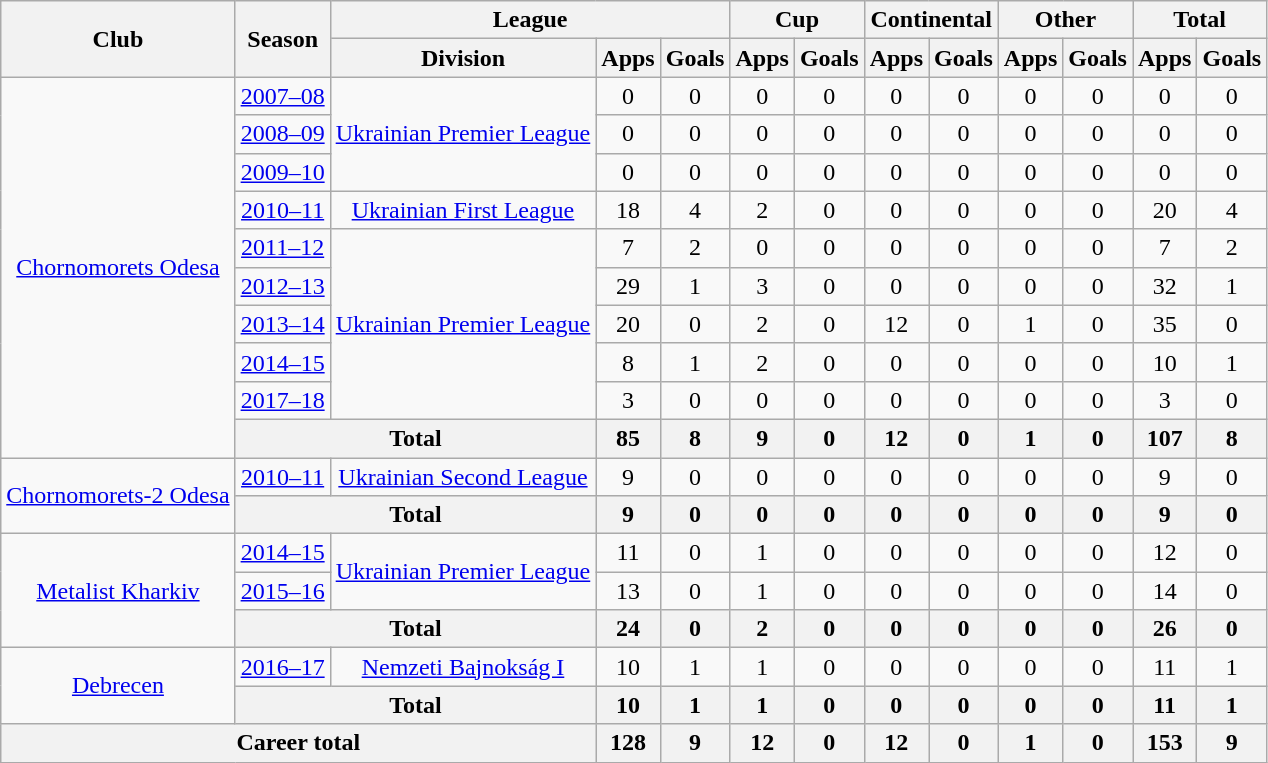<table class="wikitable" style="text-align:center">
<tr>
<th rowspan="2">Club</th>
<th rowspan="2">Season</th>
<th colspan="3">League</th>
<th colspan="2">Cup</th>
<th colspan="2">Continental</th>
<th colspan="2">Other</th>
<th colspan="2">Total</th>
</tr>
<tr>
<th>Division</th>
<th>Apps</th>
<th>Goals</th>
<th>Apps</th>
<th>Goals</th>
<th>Apps</th>
<th>Goals</th>
<th>Apps</th>
<th>Goals</th>
<th>Apps</th>
<th>Goals</th>
</tr>
<tr>
<td rowspan="10"><a href='#'>Chornomorets Odesa</a></td>
<td><a href='#'>2007–08</a></td>
<td rowspan="3"><a href='#'>Ukrainian Premier League</a></td>
<td>0</td>
<td>0</td>
<td>0</td>
<td>0</td>
<td>0</td>
<td>0</td>
<td>0</td>
<td>0</td>
<td>0</td>
<td>0</td>
</tr>
<tr>
<td><a href='#'>2008–09</a></td>
<td>0</td>
<td>0</td>
<td>0</td>
<td>0</td>
<td>0</td>
<td>0</td>
<td>0</td>
<td>0</td>
<td>0</td>
<td>0</td>
</tr>
<tr>
<td><a href='#'>2009–10</a></td>
<td>0</td>
<td>0</td>
<td>0</td>
<td>0</td>
<td>0</td>
<td>0</td>
<td>0</td>
<td>0</td>
<td>0</td>
<td>0</td>
</tr>
<tr>
<td><a href='#'>2010–11</a></td>
<td rowspan="1"><a href='#'>Ukrainian First League</a></td>
<td>18</td>
<td>4</td>
<td>2</td>
<td>0</td>
<td>0</td>
<td>0</td>
<td>0</td>
<td>0</td>
<td>20</td>
<td>4</td>
</tr>
<tr>
<td><a href='#'>2011–12</a></td>
<td rowspan="5"><a href='#'>Ukrainian Premier League</a></td>
<td>7</td>
<td>2</td>
<td>0</td>
<td>0</td>
<td>0</td>
<td>0</td>
<td>0</td>
<td>0</td>
<td>7</td>
<td>2</td>
</tr>
<tr>
<td><a href='#'>2012–13</a></td>
<td>29</td>
<td>1</td>
<td>3</td>
<td>0</td>
<td>0</td>
<td>0</td>
<td>0</td>
<td>0</td>
<td>32</td>
<td>1</td>
</tr>
<tr>
<td><a href='#'>2013–14</a></td>
<td>20</td>
<td>0</td>
<td>2</td>
<td>0</td>
<td>12</td>
<td>0</td>
<td>1</td>
<td>0</td>
<td>35</td>
<td>0</td>
</tr>
<tr>
<td><a href='#'>2014–15</a></td>
<td>8</td>
<td>1</td>
<td>2</td>
<td>0</td>
<td>0</td>
<td>0</td>
<td>0</td>
<td>0</td>
<td>10</td>
<td>1</td>
</tr>
<tr>
<td><a href='#'>2017–18</a></td>
<td>3</td>
<td>0</td>
<td>0</td>
<td>0</td>
<td>0</td>
<td>0</td>
<td>0</td>
<td>0</td>
<td>3</td>
<td>0</td>
</tr>
<tr>
<th colspan="2">Total</th>
<th>85</th>
<th>8</th>
<th>9</th>
<th>0</th>
<th>12</th>
<th>0</th>
<th>1</th>
<th>0</th>
<th>107</th>
<th>8</th>
</tr>
<tr>
<td rowspan="2"><a href='#'>Chornomorets-2 Odesa</a></td>
<td><a href='#'>2010–11</a></td>
<td rowspan="1"><a href='#'>Ukrainian Second League</a></td>
<td>9</td>
<td>0</td>
<td>0</td>
<td>0</td>
<td>0</td>
<td>0</td>
<td>0</td>
<td>0</td>
<td>9</td>
<td>0</td>
</tr>
<tr>
<th colspan="2">Total</th>
<th>9</th>
<th>0</th>
<th>0</th>
<th>0</th>
<th>0</th>
<th>0</th>
<th>0</th>
<th>0</th>
<th>9</th>
<th>0</th>
</tr>
<tr>
<td rowspan="3"><a href='#'>Metalist Kharkiv</a></td>
<td><a href='#'>2014–15</a></td>
<td rowspan="2"><a href='#'>Ukrainian Premier League</a></td>
<td>11</td>
<td>0</td>
<td>1</td>
<td>0</td>
<td>0</td>
<td>0</td>
<td>0</td>
<td>0</td>
<td>12</td>
<td>0</td>
</tr>
<tr>
<td><a href='#'>2015–16</a></td>
<td>13</td>
<td>0</td>
<td>1</td>
<td>0</td>
<td>0</td>
<td>0</td>
<td>0</td>
<td>0</td>
<td>14</td>
<td>0</td>
</tr>
<tr>
<th colspan="2">Total</th>
<th>24</th>
<th>0</th>
<th>2</th>
<th>0</th>
<th>0</th>
<th>0</th>
<th>0</th>
<th>0</th>
<th>26</th>
<th>0</th>
</tr>
<tr>
<td rowspan="2"><a href='#'>Debrecen</a></td>
<td><a href='#'>2016–17</a></td>
<td rowspan="1"><a href='#'>Nemzeti Bajnokság I</a></td>
<td>10</td>
<td>1</td>
<td>1</td>
<td>0</td>
<td>0</td>
<td>0</td>
<td>0</td>
<td>0</td>
<td>11</td>
<td>1</td>
</tr>
<tr>
<th colspan="2">Total</th>
<th>10</th>
<th>1</th>
<th>1</th>
<th>0</th>
<th>0</th>
<th>0</th>
<th>0</th>
<th>0</th>
<th>11</th>
<th>1</th>
</tr>
<tr>
<th colspan="3">Career total</th>
<th>128</th>
<th>9</th>
<th>12</th>
<th>0</th>
<th>12</th>
<th>0</th>
<th>1</th>
<th>0</th>
<th>153</th>
<th>9</th>
</tr>
</table>
